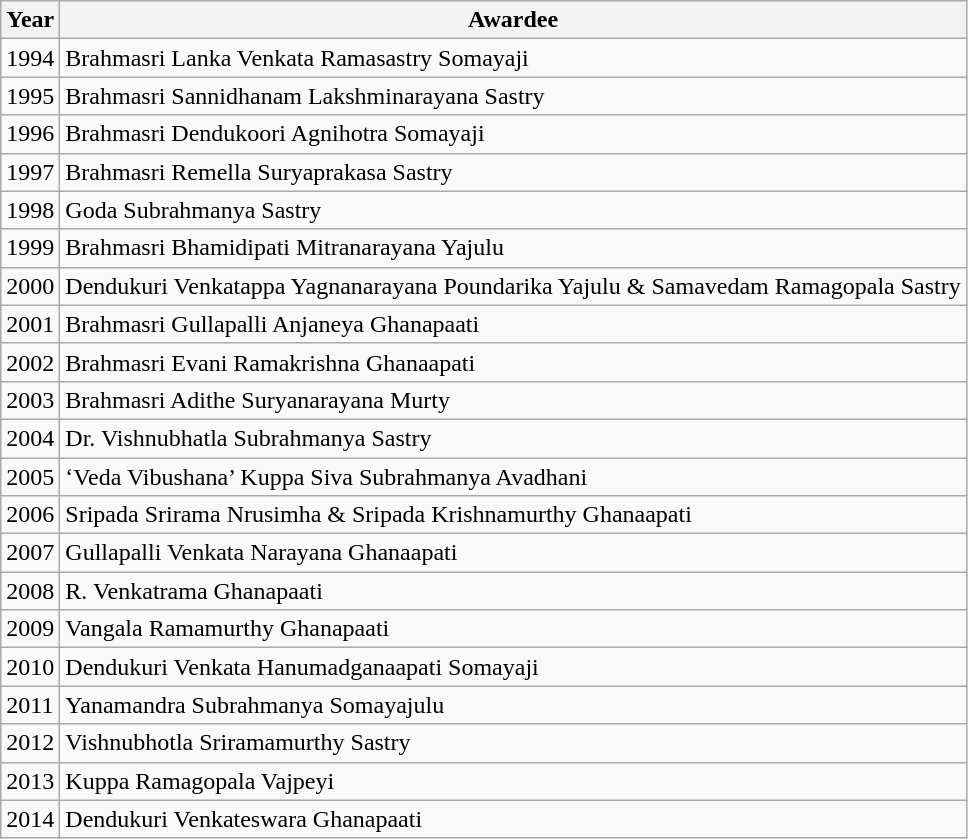<table class="wikitable">
<tr>
<th>Year</th>
<th>Awardee</th>
</tr>
<tr>
<td>1994</td>
<td>Brahmasri Lanka Venkata Ramasastry Somayaji</td>
</tr>
<tr>
<td>1995</td>
<td>Brahmasri Sannidhanam Lakshminarayana Sastry</td>
</tr>
<tr>
<td>1996</td>
<td>Brahmasri Dendukoori Agnihotra Somayaji</td>
</tr>
<tr>
<td>1997</td>
<td>Brahmasri Remella Suryaprakasa Sastry</td>
</tr>
<tr>
<td>1998</td>
<td>Goda Subrahmanya Sastry</td>
</tr>
<tr>
<td>1999</td>
<td>Brahmasri Bhamidipati Mitranarayana Yajulu</td>
</tr>
<tr>
<td>2000</td>
<td>Dendukuri Venkatappa Yagnanarayana Poundarika Yajulu & Samavedam Ramagopala Sastry</td>
</tr>
<tr>
<td>2001</td>
<td>Brahmasri Gullapalli Anjaneya Ghanapaati</td>
</tr>
<tr>
<td>2002</td>
<td>Brahmasri Evani Ramakrishna Ghanaapati</td>
</tr>
<tr>
<td>2003</td>
<td>Brahmasri Adithe Suryanarayana Murty</td>
</tr>
<tr>
<td>2004</td>
<td>Dr. Vishnubhatla Subrahmanya Sastry</td>
</tr>
<tr>
<td>2005</td>
<td>‘Veda Vibushana’ Kuppa Siva Subrahmanya Avadhani</td>
</tr>
<tr>
<td>2006</td>
<td>Sripada Srirama Nrusimha & Sripada Krishnamurthy Ghanaapati</td>
</tr>
<tr>
<td>2007</td>
<td>Gullapalli Venkata Narayana Ghanaapati</td>
</tr>
<tr>
<td>2008</td>
<td>R. Venkatrama Ghanapaati</td>
</tr>
<tr>
<td>2009</td>
<td>Vangala Ramamurthy Ghanapaati</td>
</tr>
<tr>
<td>2010</td>
<td>Dendukuri Venkata Hanumadganaapati Somayaji</td>
</tr>
<tr>
<td>2011</td>
<td>Yanamandra Subrahmanya Somayajulu</td>
</tr>
<tr>
<td>2012</td>
<td>Vishnubhotla Sriramamurthy Sastry</td>
</tr>
<tr>
<td>2013</td>
<td>Kuppa Ramagopala Vajpeyi</td>
</tr>
<tr>
<td>2014</td>
<td>Dendukuri Venkateswara Ghanapaati</td>
</tr>
</table>
